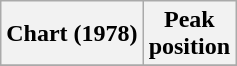<table class="wikitable plainrowheaders" style="text-align:center">
<tr>
<th>Chart (1978)</th>
<th>Peak<br>position</th>
</tr>
<tr>
</tr>
</table>
